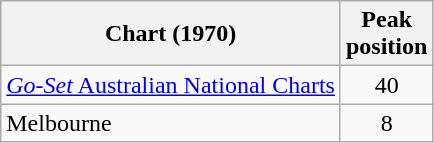<table class="wikitable">
<tr>
<th>Chart (1970)</th>
<th>Peak<br>position</th>
</tr>
<tr>
<td><a href='#'><em>Go-Set</em> Australian National Charts</a></td>
<td style="text-align:center;">40</td>
</tr>
<tr>
<td>Melbourne</td>
<td style="text-align:center;">8</td>
</tr>
</table>
